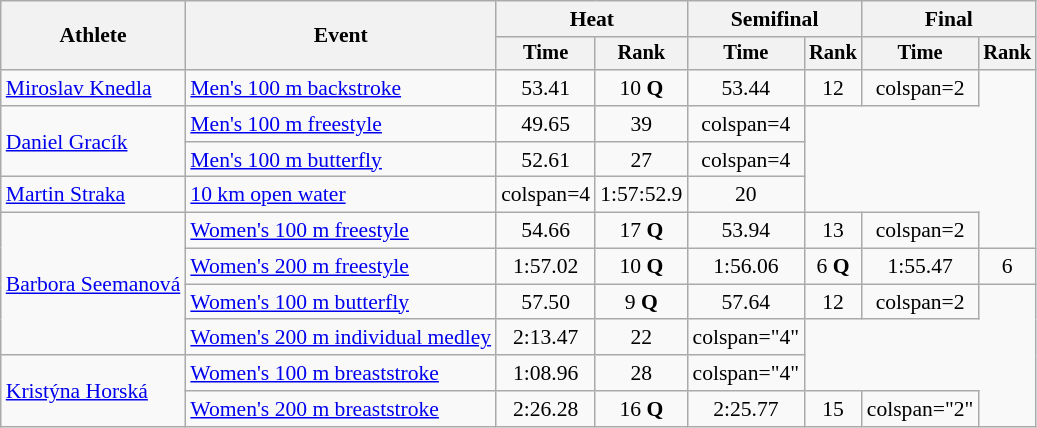<table class="wikitable" style="font-size:90%;">
<tr>
<th rowspan=2>Athlete</th>
<th rowspan=2>Event</th>
<th colspan=2>Heat</th>
<th colspan=2>Semifinal</th>
<th colspan=2>Final</th>
</tr>
<tr style="font-size:95%">
<th>Time</th>
<th>Rank</th>
<th>Time</th>
<th>Rank</th>
<th>Time</th>
<th>Rank</th>
</tr>
<tr align="center">
<td align="left"><a href='#'>Miroslav Knedla</a></td>
<td align="left"><a href='#'>Men's 100 m backstroke</a></td>
<td>53.41</td>
<td>10 <strong>Q</strong></td>
<td>53.44</td>
<td>12</td>
<td>colspan=2 </td>
</tr>
<tr align="center">
<td align="left" rowspan=2><a href='#'>Daniel Gracík</a></td>
<td align="left"><a href='#'>Men's 100 m freestyle</a></td>
<td>49.65</td>
<td>39</td>
<td>colspan=4 </td>
</tr>
<tr align="center">
<td align="left"><a href='#'>Men's 100 m butterfly</a></td>
<td>52.61</td>
<td>27</td>
<td>colspan=4 </td>
</tr>
<tr align="center">
<td align="left"><a href='#'>Martin Straka</a></td>
<td align="left"><a href='#'>10 km open water</a></td>
<td>colspan=4 </td>
<td>1:57:52.9</td>
<td>20</td>
</tr>
<tr align="center">
<td align="left" rowspan=4><a href='#'>Barbora Seemanová</a></td>
<td align="left"><a href='#'>Women's 100 m freestyle</a></td>
<td>54.66</td>
<td>17 <strong>Q</strong></td>
<td>53.94</td>
<td>13</td>
<td>colspan=2 </td>
</tr>
<tr align="center">
<td align="left"><a href='#'>Women's 200 m freestyle</a></td>
<td>1:57.02</td>
<td>10 <strong>Q</strong></td>
<td>1:56.06</td>
<td>6 <strong>Q</strong></td>
<td>1:55.47</td>
<td>6</td>
</tr>
<tr align="center">
<td align="left"><a href='#'>Women's 100 m butterfly</a></td>
<td>57.50</td>
<td>9 <strong>Q</strong></td>
<td>57.64</td>
<td>12</td>
<td>colspan=2 </td>
</tr>
<tr align="center">
<td align="left"><a href='#'>Women's 200 m individual medley</a></td>
<td>2:13.47</td>
<td>22</td>
<td>colspan="4" </td>
</tr>
<tr align="center">
<td align="left" rowspan=2><a href='#'>Kristýna Horská</a></td>
<td align="left"><a href='#'>Women's 100 m breaststroke</a></td>
<td>1:08.96</td>
<td>28</td>
<td>colspan="4" </td>
</tr>
<tr align="center">
<td align="left"><a href='#'>Women's 200 m breaststroke</a></td>
<td>2:26.28</td>
<td>16 <strong>Q</strong></td>
<td>2:25.77</td>
<td>15</td>
<td>colspan="2" </td>
</tr>
</table>
